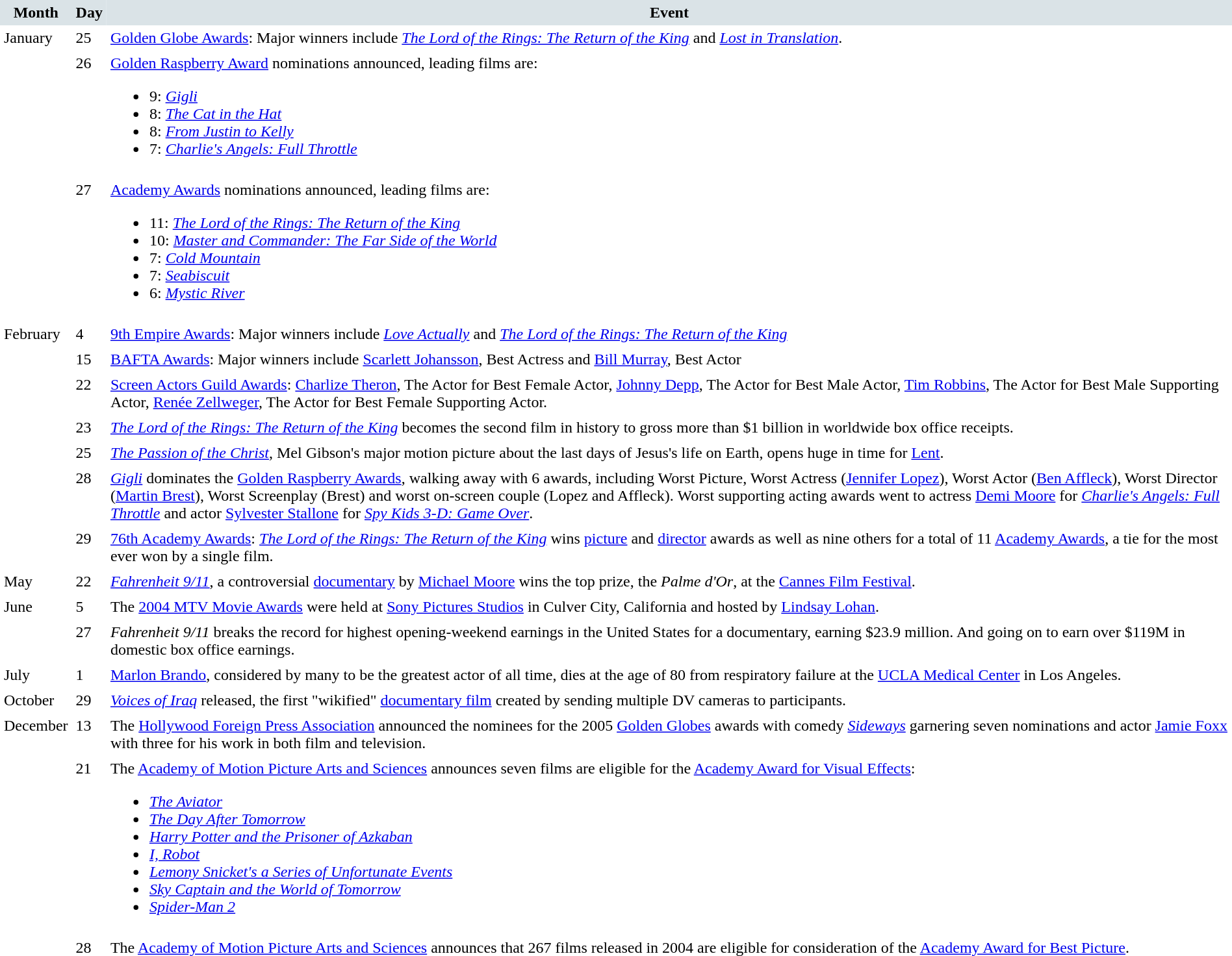<table cellspacing="0" cellpadding="4" border="0">
<tr bgcolor="#dae3e7" align="center">
<td><strong>Month</strong></td>
<td><strong>Day</strong></td>
<td><strong>Event</strong></td>
</tr>
<tr valign="top">
<td rowspan="3">January</td>
<td>25</td>
<td><a href='#'>Golden Globe Awards</a>: Major winners include <em><a href='#'>The Lord of the Rings: The Return of the King</a></em> and <em><a href='#'>Lost in Translation</a></em>.</td>
</tr>
<tr valign="top">
<td>26</td>
<td><a href='#'>Golden Raspberry Award</a> nominations announced, leading films are:<br><ul><li>9: <em><a href='#'>Gigli</a></em></li><li>8: <em><a href='#'>The Cat in the Hat</a></em></li><li>8: <em><a href='#'>From Justin to Kelly</a></em></li><li>7: <em><a href='#'>Charlie's Angels: Full Throttle</a></em></li></ul></td>
</tr>
<tr valign="top">
<td>27</td>
<td><a href='#'>Academy Awards</a> nominations announced, leading films are:<br><ul><li>11: <em><a href='#'>The Lord of the Rings: The Return of the King</a></em></li><li>10: <em><a href='#'>Master and Commander: The Far Side of the World</a></em></li><li>7: <em><a href='#'>Cold Mountain</a></em></li><li>7: <em><a href='#'>Seabiscuit</a></em></li><li>6: <em><a href='#'>Mystic River</a></em></li></ul></td>
</tr>
<tr valign="top">
<td rowspan="7">February</td>
<td>4</td>
<td><a href='#'>9th Empire Awards</a>: Major winners include <em><a href='#'>Love Actually</a></em> and <em><a href='#'>The Lord of the Rings: The Return of the King</a></em></td>
</tr>
<tr valign="top">
<td>15</td>
<td><a href='#'>BAFTA Awards</a>: Major winners include <a href='#'>Scarlett Johansson</a>, Best Actress and <a href='#'>Bill Murray</a>, Best Actor</td>
</tr>
<tr valign="top">
<td>22</td>
<td><a href='#'>Screen Actors Guild Awards</a>: <a href='#'>Charlize Theron</a>, The Actor for Best Female Actor, <a href='#'>Johnny Depp</a>, The Actor for Best Male Actor, <a href='#'>Tim Robbins</a>, The Actor for Best Male Supporting Actor, <a href='#'>Renée Zellweger</a>, The Actor for Best Female Supporting Actor.</td>
</tr>
<tr valign="top">
<td>23</td>
<td><em><a href='#'>The Lord of the Rings: The Return of the King</a></em> becomes the second film in history to gross more than $1 billion in worldwide box office receipts.</td>
</tr>
<tr valign="top">
<td>25</td>
<td><em><a href='#'>The Passion of the Christ</a></em>, Mel Gibson's major motion picture about the last days of Jesus's life on Earth, opens huge in time for <a href='#'>Lent</a>.</td>
</tr>
<tr valign="top">
<td>28</td>
<td><em><a href='#'>Gigli</a></em> dominates the <a href='#'>Golden Raspberry Awards</a>, walking away with 6 awards, including Worst Picture, Worst Actress (<a href='#'>Jennifer Lopez</a>), Worst Actor (<a href='#'>Ben Affleck</a>), Worst Director (<a href='#'>Martin Brest</a>), Worst Screenplay (Brest) and worst on-screen couple (Lopez and Affleck). Worst supporting acting awards went to actress <a href='#'>Demi Moore</a> for <em><a href='#'>Charlie's Angels: Full Throttle</a></em> and actor <a href='#'>Sylvester Stallone</a> for <em><a href='#'>Spy Kids 3-D: Game Over</a></em>.</td>
</tr>
<tr valign="top">
<td>29</td>
<td><a href='#'>76th Academy Awards</a>: <em><a href='#'>The Lord of the Rings: The Return of the King</a></em> wins <a href='#'>picture</a> and <a href='#'>director</a> awards as well as nine others for a total of 11 <a href='#'>Academy Awards</a>, a tie for the most ever won by a single film.</td>
</tr>
<tr valign="top">
<td>May</td>
<td>22</td>
<td><em><a href='#'>Fahrenheit 9/11</a></em>, a controversial <a href='#'>documentary</a> by <a href='#'>Michael Moore</a> wins the top prize, the <em>Palme d'Or</em>, at the <a href='#'>Cannes Film Festival</a>.</td>
</tr>
<tr valign="top">
<td rowspan="2">June</td>
<td>5</td>
<td>The <a href='#'>2004 MTV Movie Awards</a> were held at <a href='#'>Sony Pictures Studios</a> in Culver City, California and hosted by <a href='#'>Lindsay Lohan</a>.</td>
</tr>
<tr valign="top">
<td>27</td>
<td><em>Fahrenheit 9/11</em> breaks the record for highest opening-weekend earnings in the United States for a documentary, earning $23.9 million. And going on to earn over $119M in domestic box office earnings.</td>
</tr>
<tr valign="top">
<td>July</td>
<td>1</td>
<td><a href='#'>Marlon Brando</a>, considered by many to be the greatest actor of all time, dies at the age of 80 from respiratory failure at the <a href='#'>UCLA Medical Center</a> in Los Angeles.</td>
</tr>
<tr valign="top">
<td>October</td>
<td>29</td>
<td><em><a href='#'>Voices of Iraq</a></em> released, the first "wikified" <a href='#'>documentary film</a> created by sending multiple DV cameras to participants.</td>
</tr>
<tr valign="top">
<td rowspan="3">December</td>
<td>13</td>
<td>The <a href='#'>Hollywood Foreign Press Association</a> announced the nominees for the 2005 <a href='#'>Golden Globes</a> awards with comedy <em><a href='#'>Sideways</a></em> garnering seven nominations and actor <a href='#'>Jamie Foxx</a> with three for his work in both film and television.</td>
</tr>
<tr valign="top">
<td>21</td>
<td>The <a href='#'>Academy of Motion Picture Arts and Sciences</a> announces seven films are eligible for the <a href='#'>Academy Award for Visual Effects</a>:<br><ul><li><em><a href='#'>The Aviator</a></em></li><li><em><a href='#'>The Day After Tomorrow</a></em></li><li><em><a href='#'>Harry Potter and the Prisoner of Azkaban</a></em></li><li><em><a href='#'>I, Robot</a></em></li><li><em><a href='#'>Lemony Snicket's a Series of Unfortunate Events</a></em></li><li><em><a href='#'>Sky Captain and the World of Tomorrow</a></em></li><li><em><a href='#'>Spider-Man 2</a></em></li></ul></td>
</tr>
<tr valign="top">
<td>28</td>
<td>The <a href='#'>Academy of Motion Picture Arts and Sciences</a> announces that 267 films released in 2004 are eligible for consideration of the <a href='#'>Academy Award for Best Picture</a>.</td>
</tr>
</table>
